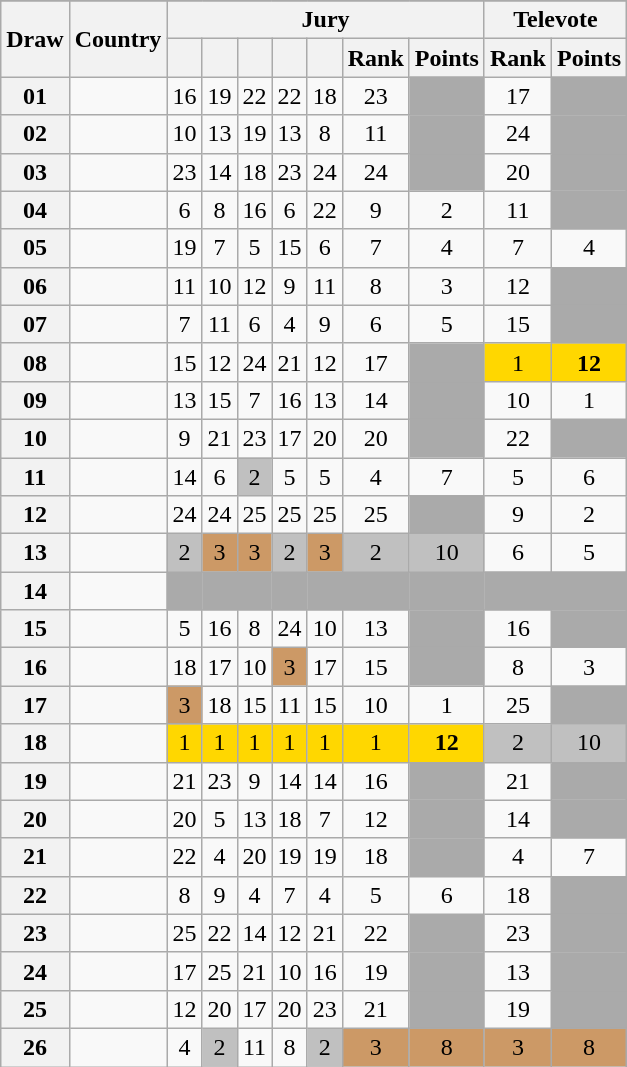<table class="sortable wikitable collapsible plainrowheaders" style="text-align:center;">
<tr>
</tr>
<tr>
<th scope="col" rowspan="2">Draw</th>
<th scope="col" rowspan="2">Country</th>
<th scope="col" colspan="7">Jury</th>
<th scope="col" colspan="2">Televote</th>
</tr>
<tr>
<th scope="col"><small></small></th>
<th scope="col"><small></small></th>
<th scope="col"><small></small></th>
<th scope="col"><small></small></th>
<th scope="col"><small></small></th>
<th scope="col">Rank</th>
<th scope="col">Points</th>
<th scope="col">Rank</th>
<th scope="col">Points</th>
</tr>
<tr>
<th scope="row" style="text-align:center;">01</th>
<td style="text-align:left;"></td>
<td>16</td>
<td>19</td>
<td>22</td>
<td>22</td>
<td>18</td>
<td>23</td>
<td style="background:#AAAAAA;"></td>
<td>17</td>
<td style="background:#AAAAAA;"></td>
</tr>
<tr>
<th scope="row" style="text-align:center;">02</th>
<td style="text-align:left;"></td>
<td>10</td>
<td>13</td>
<td>19</td>
<td>13</td>
<td>8</td>
<td>11</td>
<td style="background:#AAAAAA;"></td>
<td>24</td>
<td style="background:#AAAAAA;"></td>
</tr>
<tr>
<th scope="row" style="text-align:center;">03</th>
<td style="text-align:left;"></td>
<td>23</td>
<td>14</td>
<td>18</td>
<td>23</td>
<td>24</td>
<td>24</td>
<td style="background:#AAAAAA;"></td>
<td>20</td>
<td style="background:#AAAAAA;"></td>
</tr>
<tr>
<th scope="row" style="text-align:center;">04</th>
<td style="text-align:left;"></td>
<td>6</td>
<td>8</td>
<td>16</td>
<td>6</td>
<td>22</td>
<td>9</td>
<td>2</td>
<td>11</td>
<td style="background:#AAAAAA;"></td>
</tr>
<tr>
<th scope="row" style="text-align:center;">05</th>
<td style="text-align:left;"></td>
<td>19</td>
<td>7</td>
<td>5</td>
<td>15</td>
<td>6</td>
<td>7</td>
<td>4</td>
<td>7</td>
<td>4</td>
</tr>
<tr>
<th scope="row" style="text-align:center;">06</th>
<td style="text-align:left;"></td>
<td>11</td>
<td>10</td>
<td>12</td>
<td>9</td>
<td>11</td>
<td>8</td>
<td>3</td>
<td>12</td>
<td style="background:#AAAAAA;"></td>
</tr>
<tr>
<th scope="row" style="text-align:center;">07</th>
<td style="text-align:left;"></td>
<td>7</td>
<td>11</td>
<td>6</td>
<td>4</td>
<td>9</td>
<td>6</td>
<td>5</td>
<td>15</td>
<td style="background:#AAAAAA;"></td>
</tr>
<tr>
<th scope="row" style="text-align:center;">08</th>
<td style="text-align:left;"></td>
<td>15</td>
<td>12</td>
<td>24</td>
<td>21</td>
<td>12</td>
<td>17</td>
<td style="background:#AAAAAA;"></td>
<td style="background:gold;">1</td>
<td style="background:gold;"><strong>12</strong></td>
</tr>
<tr>
<th scope="row" style="text-align:center;">09</th>
<td style="text-align:left;"></td>
<td>13</td>
<td>15</td>
<td>7</td>
<td>16</td>
<td>13</td>
<td>14</td>
<td style="background:#AAAAAA;"></td>
<td>10</td>
<td>1</td>
</tr>
<tr>
<th scope="row" style="text-align:center;">10</th>
<td style="text-align:left;"></td>
<td>9</td>
<td>21</td>
<td>23</td>
<td>17</td>
<td>20</td>
<td>20</td>
<td style="background:#AAAAAA;"></td>
<td>22</td>
<td style="background:#AAAAAA;"></td>
</tr>
<tr>
<th scope="row" style="text-align:center;">11</th>
<td style="text-align:left;"></td>
<td>14</td>
<td>6</td>
<td style="background:silver;">2</td>
<td>5</td>
<td>5</td>
<td>4</td>
<td>7</td>
<td>5</td>
<td>6</td>
</tr>
<tr>
<th scope="row" style="text-align:center;">12</th>
<td style="text-align:left;"></td>
<td>24</td>
<td>24</td>
<td>25</td>
<td>25</td>
<td>25</td>
<td>25</td>
<td style="background:#AAAAAA;"></td>
<td>9</td>
<td>2</td>
</tr>
<tr>
<th scope="row" style="text-align:center;">13</th>
<td style="text-align:left;"></td>
<td style="background:silver;">2</td>
<td style="background:#CC9966;">3</td>
<td style="background:#CC9966;">3</td>
<td style="background:silver;">2</td>
<td style="background:#CC9966;">3</td>
<td style="background:silver;">2</td>
<td style="background:silver;">10</td>
<td>6</td>
<td>5</td>
</tr>
<tr class="sortbottom">
<th scope="row" style="text-align:center;">14</th>
<td style="text-align:left;"></td>
<td style="background:#AAAAAA;"></td>
<td style="background:#AAAAAA;"></td>
<td style="background:#AAAAAA;"></td>
<td style="background:#AAAAAA;"></td>
<td style="background:#AAAAAA;"></td>
<td style="background:#AAAAAA;"></td>
<td style="background:#AAAAAA;"></td>
<td style="background:#AAAAAA;"></td>
<td style="background:#AAAAAA;"></td>
</tr>
<tr>
<th scope="row" style="text-align:center;">15</th>
<td style="text-align:left;"></td>
<td>5</td>
<td>16</td>
<td>8</td>
<td>24</td>
<td>10</td>
<td>13</td>
<td style="background:#AAAAAA;"></td>
<td>16</td>
<td style="background:#AAAAAA;"></td>
</tr>
<tr>
<th scope="row" style="text-align:center;">16</th>
<td style="text-align:left;"></td>
<td>18</td>
<td>17</td>
<td>10</td>
<td style="background:#CC9966;">3</td>
<td>17</td>
<td>15</td>
<td style="background:#AAAAAA;"></td>
<td>8</td>
<td>3</td>
</tr>
<tr>
<th scope="row" style="text-align:center;">17</th>
<td style="text-align:left;"></td>
<td style="background:#CC9966;">3</td>
<td>18</td>
<td>15</td>
<td>11</td>
<td>15</td>
<td>10</td>
<td>1</td>
<td>25</td>
<td style="background:#AAAAAA;"></td>
</tr>
<tr>
<th scope="row" style="text-align:center;">18</th>
<td style="text-align:left;"></td>
<td style="background:gold;">1</td>
<td style="background:gold;">1</td>
<td style="background:gold;">1</td>
<td style="background:gold;">1</td>
<td style="background:gold;">1</td>
<td style="background:gold;">1</td>
<td style="background:gold;"><strong>12</strong></td>
<td style="background:silver;">2</td>
<td style="background:silver;">10</td>
</tr>
<tr>
<th scope="row" style="text-align:center;">19</th>
<td style="text-align:left;"></td>
<td>21</td>
<td>23</td>
<td>9</td>
<td>14</td>
<td>14</td>
<td>16</td>
<td style="background:#AAAAAA;"></td>
<td>21</td>
<td style="background:#AAAAAA;"></td>
</tr>
<tr>
<th scope="row" style="text-align:center;">20</th>
<td style="text-align:left;"></td>
<td>20</td>
<td>5</td>
<td>13</td>
<td>18</td>
<td>7</td>
<td>12</td>
<td style="background:#AAAAAA;"></td>
<td>14</td>
<td style="background:#AAAAAA;"></td>
</tr>
<tr>
<th scope="row" style="text-align:center;">21</th>
<td style="text-align:left;"></td>
<td>22</td>
<td>4</td>
<td>20</td>
<td>19</td>
<td>19</td>
<td>18</td>
<td style="background:#AAAAAA;"></td>
<td>4</td>
<td>7</td>
</tr>
<tr>
<th scope="row" style="text-align:center;">22</th>
<td style="text-align:left;"></td>
<td>8</td>
<td>9</td>
<td>4</td>
<td>7</td>
<td>4</td>
<td>5</td>
<td>6</td>
<td>18</td>
<td style="background:#AAAAAA;"></td>
</tr>
<tr>
<th scope="row" style="text-align:center;">23</th>
<td style="text-align:left;"></td>
<td>25</td>
<td>22</td>
<td>14</td>
<td>12</td>
<td>21</td>
<td>22</td>
<td style="background:#AAAAAA;"></td>
<td>23</td>
<td style="background:#AAAAAA;"></td>
</tr>
<tr>
<th scope="row" style="text-align:center;">24</th>
<td style="text-align:left;"></td>
<td>17</td>
<td>25</td>
<td>21</td>
<td>10</td>
<td>16</td>
<td>19</td>
<td style="background:#AAAAAA;"></td>
<td>13</td>
<td style="background:#AAAAAA;"></td>
</tr>
<tr>
<th scope="row" style="text-align:center;">25</th>
<td style="text-align:left;"></td>
<td>12</td>
<td>20</td>
<td>17</td>
<td>20</td>
<td>23</td>
<td>21</td>
<td style="background:#AAAAAA;"></td>
<td>19</td>
<td style="background:#AAAAAA;"></td>
</tr>
<tr>
<th scope="row" style="text-align:center;">26</th>
<td style="text-align:left;"></td>
<td>4</td>
<td style="background:silver;">2</td>
<td>11</td>
<td>8</td>
<td style="background:silver;">2</td>
<td style="background:#CC9966;">3</td>
<td style="background:#CC9966;">8</td>
<td style="background:#CC9966;">3</td>
<td style="background:#CC9966;">8</td>
</tr>
</table>
